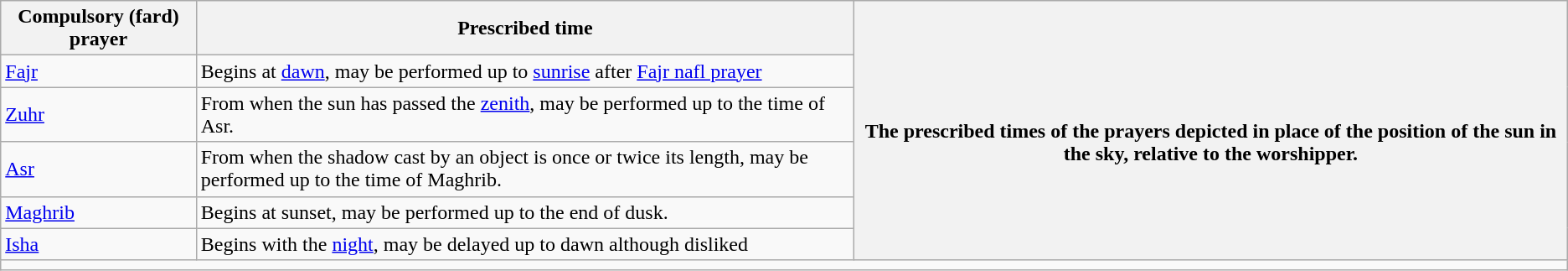<table class="wikitable">
<tr>
<th>Compulsory (fard) prayer</th>
<th>Prescribed time</th>
<th rowspan="6"><br>




The prescribed times of the prayers depicted in place of the position of the sun in the sky, relative to the worshipper.</th>
</tr>
<tr>
<td><a href='#'>Fajr</a></td>
<td>Begins at <a href='#'>dawn</a>, may be performed up to <a href='#'>sunrise</a> after <a href='#'>Fajr nafl prayer</a></td>
</tr>
<tr>
<td><a href='#'>Zuhr</a></td>
<td>From when the sun has passed the <a href='#'>zenith</a>, may be performed up to the time of Asr.</td>
</tr>
<tr>
<td><a href='#'>Asr</a></td>
<td>From when the shadow cast by an object is once or twice its length, may be performed up to the time of Maghrib.</td>
</tr>
<tr>
<td><a href='#'>Maghrib</a></td>
<td>Begins at sunset, may be performed up to the end of dusk.</td>
</tr>
<tr>
<td><a href='#'>Isha</a></td>
<td>Begins with the <a href='#'>night</a>, may be delayed up to dawn although disliked</td>
</tr>
<tr>
<td colspan=3></td>
</tr>
</table>
